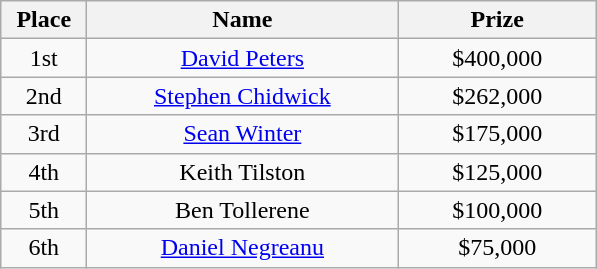<table class="wikitable">
<tr>
<th width="50">Place</th>
<th width="200">Name</th>
<th width="125">Prize</th>
</tr>
<tr>
<td align = "center">1st</td>
<td align = "center"><a href='#'>David Peters</a></td>
<td align = "center">$400,000</td>
</tr>
<tr>
<td align = "center">2nd</td>
<td align = "center"><a href='#'>Stephen Chidwick</a></td>
<td align = "center">$262,000</td>
</tr>
<tr>
<td align = "center">3rd</td>
<td align = "center"><a href='#'>Sean Winter</a></td>
<td align = "center">$175,000</td>
</tr>
<tr>
<td align = "center">4th</td>
<td align = "center">Keith Tilston</td>
<td align = "center">$125,000</td>
</tr>
<tr>
<td align = "center">5th</td>
<td align = "center">Ben Tollerene</td>
<td align = "center">$100,000</td>
</tr>
<tr>
<td align = "center">6th</td>
<td align = "center"><a href='#'>Daniel Negreanu</a></td>
<td align = "center">$75,000</td>
</tr>
</table>
